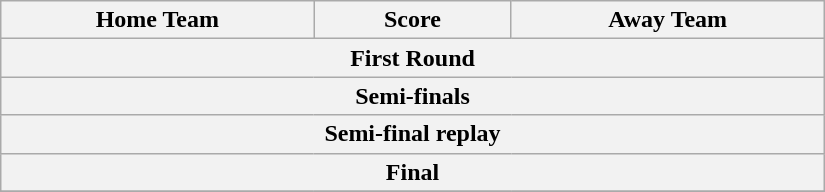<table class="wikitable" style="text-align: center; width:550px">
<tr>
<th scope="col" width="195px">Home Team</th>
<th scope="col" width="120px">Score</th>
<th scope="col" width="195px">Away Team</th>
</tr>
<tr>
<th colspan="3">First Round<br></th>
</tr>
<tr>
<th colspan="3">Semi-finals<br>
</th>
</tr>
<tr>
<th colspan="3">Semi-final replay<br></th>
</tr>
<tr>
<th colspan="3">Final<br></th>
</tr>
<tr>
</tr>
</table>
